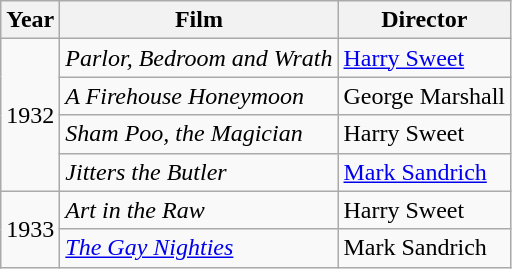<table class="wikitable">
<tr>
<th>Year</th>
<th>Film</th>
<th>Director</th>
</tr>
<tr>
<td rowspan=4>1932</td>
<td><em>Parlor, Bedroom and Wrath</em></td>
<td><a href='#'>Harry Sweet</a></td>
</tr>
<tr>
<td><em>A Firehouse Honeymoon</em></td>
<td>George Marshall</td>
</tr>
<tr>
<td><em>Sham Poo, the Magician</em></td>
<td>Harry Sweet</td>
</tr>
<tr>
<td><em>Jitters the Butler</em></td>
<td><a href='#'>Mark Sandrich</a></td>
</tr>
<tr>
<td rowspan=2>1933</td>
<td><em>Art in the Raw</em></td>
<td>Harry Sweet</td>
</tr>
<tr>
<td><em><a href='#'>The Gay Nighties</a></em></td>
<td>Mark Sandrich</td>
</tr>
</table>
